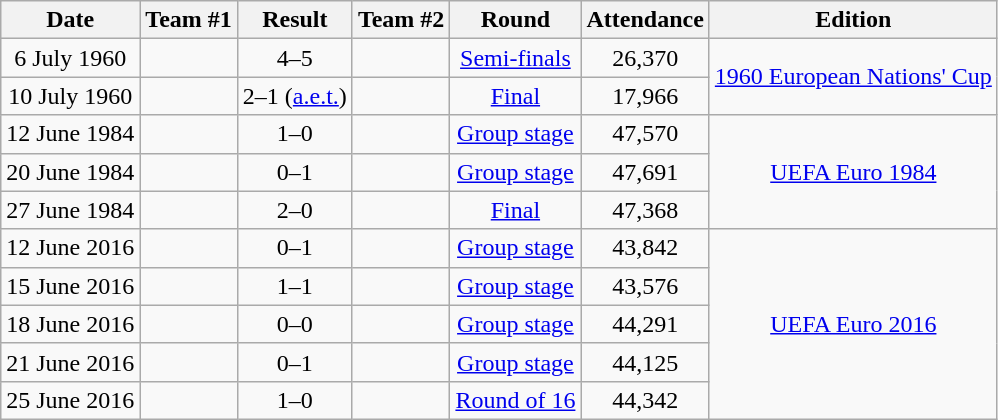<table class="wikitable plainrowheaders sortable" style="text-align:center">
<tr>
<th>Date</th>
<th>Team #1</th>
<th>Result</th>
<th>Team #2</th>
<th>Round</th>
<th>Attendance</th>
<th>Edition</th>
</tr>
<tr>
<td>6 July 1960</td>
<td></td>
<td>4–5</td>
<td></td>
<td><a href='#'>Semi-finals</a></td>
<td>26,370</td>
<td rowspan="2"><a href='#'>1960 European Nations' Cup</a></td>
</tr>
<tr>
<td>10 July 1960</td>
<td></td>
<td>2–1 (<a href='#'>a.e.t.</a>)</td>
<td></td>
<td><a href='#'>Final</a></td>
<td>17,966</td>
</tr>
<tr>
<td>12 June 1984</td>
<td></td>
<td>1–0</td>
<td></td>
<td><a href='#'>Group stage</a></td>
<td>47,570</td>
<td rowspan="3"><a href='#'>UEFA Euro 1984</a></td>
</tr>
<tr>
<td>20 June 1984</td>
<td></td>
<td>0–1</td>
<td></td>
<td><a href='#'>Group stage</a></td>
<td>47,691</td>
</tr>
<tr>
<td>27 June 1984</td>
<td></td>
<td>2–0</td>
<td></td>
<td><a href='#'>Final</a></td>
<td>47,368</td>
</tr>
<tr>
<td>12 June 2016</td>
<td></td>
<td>0–1</td>
<td></td>
<td><a href='#'>Group stage</a></td>
<td>43,842</td>
<td rowspan="5"><a href='#'>UEFA Euro 2016</a></td>
</tr>
<tr>
<td>15 June 2016</td>
<td></td>
<td>1–1</td>
<td></td>
<td><a href='#'>Group stage</a></td>
<td>43,576</td>
</tr>
<tr>
<td>18 June 2016</td>
<td></td>
<td>0–0</td>
<td></td>
<td><a href='#'>Group stage</a></td>
<td>44,291</td>
</tr>
<tr>
<td>21 June 2016</td>
<td></td>
<td>0–1</td>
<td></td>
<td><a href='#'>Group stage</a></td>
<td>44,125</td>
</tr>
<tr>
<td>25 June 2016</td>
<td></td>
<td>1–0</td>
<td></td>
<td><a href='#'>Round of 16</a></td>
<td>44,342</td>
</tr>
</table>
